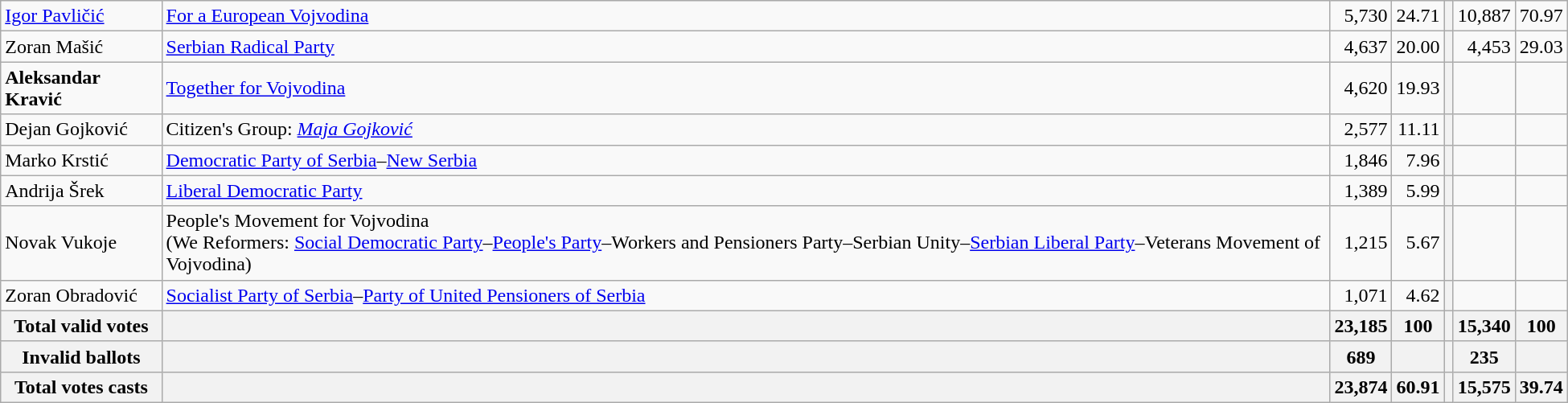<table style="width:1300px;" class="wikitable">
<tr>
<td align="left"><a href='#'>Igor Pavličić</a></td>
<td align="left"><a href='#'>For a European Vojvodina</a></td>
<td align="right">5,730</td>
<td align="right">24.71</td>
<th align="left"></th>
<td align="right">10,887</td>
<td align="right">70.97</td>
</tr>
<tr>
<td align="left">Zoran Mašić</td>
<td align="left"><a href='#'>Serbian Radical Party</a></td>
<td align="right">4,637</td>
<td align="right">20.00</td>
<th align="left"></th>
<td align="right">4,453</td>
<td align="right">29.03</td>
</tr>
<tr>
<td align="left"><strong>Aleksandar Kravić</strong></td>
<td align="left"><a href='#'>Together for Vojvodina</a></td>
<td align="right">4,620</td>
<td align="right">19.93</td>
<th align="left"></th>
<td align="right"></td>
<td align="right"></td>
</tr>
<tr>
<td align="left">Dejan Gojković</td>
<td align="left">Citizen's Group: <em><a href='#'>Maja Gojković</a></em></td>
<td align="right">2,577</td>
<td align="right">11.11</td>
<th align="left"></th>
<td align="right"></td>
<td align="right"></td>
</tr>
<tr>
<td align="left">Marko Krstić</td>
<td align="left"><a href='#'>Democratic Party of Serbia</a>–<a href='#'>New Serbia</a></td>
<td align="right">1,846</td>
<td align="right">7.96</td>
<th align="left"></th>
<td align="right"></td>
<td align="right"></td>
</tr>
<tr>
<td align="left">Andrija Šrek</td>
<td align="left"><a href='#'>Liberal Democratic Party</a></td>
<td align="right">1,389</td>
<td align="right">5.99</td>
<th align="left"></th>
<td align="right"></td>
<td align="right"></td>
</tr>
<tr>
<td align="left">Novak Vukoje</td>
<td align="left">People's Movement for Vojvodina<br>(We Reformers: <a href='#'>Social Democratic Party</a>–<a href='#'>People's Party</a>–Workers and Pensioners Party–Serbian Unity–<a href='#'>Serbian Liberal Party</a>–Veterans Movement of Vojvodina)</td>
<td align="right">1,215</td>
<td align="right">5.67</td>
<th align="left"></th>
<td align="right"></td>
<td align="right"></td>
</tr>
<tr>
<td align="left">Zoran Obradović</td>
<td align="left"><a href='#'>Socialist Party of Serbia</a>–<a href='#'>Party of United Pensioners of Serbia</a></td>
<td align="right">1,071</td>
<td align="right">4.62</td>
<th align="left"></th>
<td align="right"></td>
<td align="right"></td>
</tr>
<tr>
<th align="left">Total valid votes</th>
<th align="left"></th>
<th align="right">23,185</th>
<th align="right">100</th>
<th align="left"></th>
<th align="right">15,340</th>
<th align="right">100</th>
</tr>
<tr>
<th align="left">Invalid ballots</th>
<th align="left"></th>
<th align="right">689</th>
<th align="right"></th>
<th align="left"></th>
<th align="right">235</th>
<th align="right"></th>
</tr>
<tr>
<th align="left">Total votes casts</th>
<th align="left"></th>
<th align="right">23,874</th>
<th align="right">60.91</th>
<th align="left"></th>
<th align="right">15,575</th>
<th align="right">39.74</th>
</tr>
</table>
